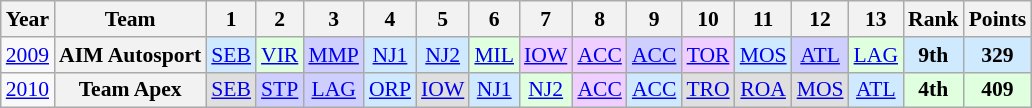<table class="wikitable" style="text-align:center; font-size:90%">
<tr>
<th>Year</th>
<th>Team</th>
<th>1</th>
<th>2</th>
<th>3</th>
<th>4</th>
<th>5</th>
<th>6</th>
<th>7</th>
<th>8</th>
<th>9</th>
<th>10</th>
<th>11</th>
<th>12</th>
<th>13</th>
<th>Rank</th>
<th>Points</th>
</tr>
<tr>
<td><a href='#'>2009</a></td>
<th>AIM Autosport</th>
<td style="background:#CFEAFF;"><a href='#'>SEB</a><br></td>
<td style="background:#DFFFDF;"><a href='#'>VIR</a><br></td>
<td style="background:#CFCFFF;"><a href='#'>MMP</a><br></td>
<td style="background:#CFEAFF;"><a href='#'>NJ1</a><br></td>
<td style="background:#CFEAFF;"><a href='#'>NJ2</a><br></td>
<td style="background:#DFFFDF;"><a href='#'>MIL</a><br></td>
<td style="background:#EFCFFF;"><a href='#'>IOW</a><br></td>
<td style="background:#EFCFFF;"><a href='#'>ACC</a><br></td>
<td style="background:#CFCFFF;"><a href='#'>ACC</a><br></td>
<td style="background:#EFCFFF;"><a href='#'>TOR</a><br></td>
<td style="background:#CFEAFF;"><a href='#'>MOS</a><br></td>
<td style="background:#CFCFFF;"><a href='#'>ATL</a><br></td>
<td style="background:#DFFFDF;"><a href='#'>LAG</a><br></td>
<td style="background:#CFEAFF;"><strong>9th</strong></td>
<td style="background:#CFEAFF;"><strong>329</strong></td>
</tr>
<tr>
<td><a href='#'>2010</a></td>
<th>Team Apex</th>
<td style="background:#DFDFDF;"><a href='#'>SEB</a><br></td>
<td style="background:#CFCFFF;"><a href='#'>STP</a><br></td>
<td style="background:#CFCFFF;"><a href='#'>LAG</a><br></td>
<td style="background:#CFEAFF;"><a href='#'>ORP</a><br></td>
<td style="background:#DFDFDF;"><a href='#'>IOW</a><br></td>
<td style="background:#CFEAFF;"><a href='#'>NJ1</a><br></td>
<td style="background:#DFFFDF;"><a href='#'>NJ2</a><br></td>
<td style="background:#EFCFFF;"><a href='#'>ACC</a><br></td>
<td style="background:#CFEAFF;"><a href='#'>ACC</a><br></td>
<td style="background:#DFDFDF;"><a href='#'>TRO</a><br></td>
<td style="background:#DFDFDF;"><a href='#'>ROA</a><br></td>
<td style="background:#DFDFDF;"><a href='#'>MOS</a><br></td>
<td style="background:#CFEAFF;"><a href='#'>ATL</a><br></td>
<td style="background:#DFFFDF;"><strong>4th</strong></td>
<td style="background:#DFFFDF;"><strong>409</strong></td>
</tr>
</table>
